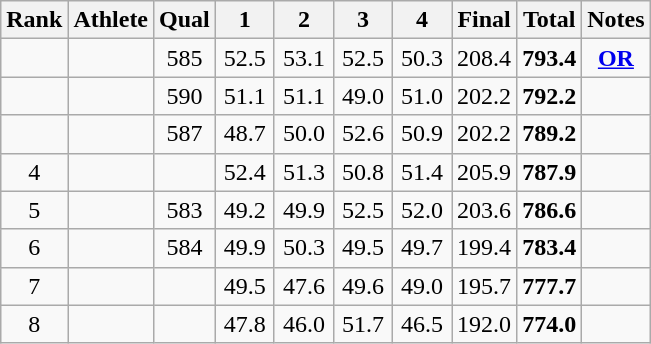<table class="wikitable sortable">
<tr>
<th>Rank</th>
<th>Athlete</th>
<th>Qual</th>
<th class="unsortable" style="width: 32px">1</th>
<th class="unsortable" style="width: 32px">2</th>
<th class="unsortable" style="width: 32px">3</th>
<th class="unsortable" style="width: 32px">4</th>
<th>Final</th>
<th>Total</th>
<th class="unsortable">Notes</th>
</tr>
<tr>
<td align="center"></td>
<td></td>
<td align="center">585</td>
<td align="center">52.5</td>
<td align="center">53.1</td>
<td align="center">52.5</td>
<td align="center">50.3</td>
<td align="center">208.4</td>
<td align="center"><strong>793.4</strong></td>
<td align="center"><strong><a href='#'>OR</a></strong></td>
</tr>
<tr>
<td align="center"></td>
<td></td>
<td align="center">590</td>
<td align="center">51.1</td>
<td align="center">51.1</td>
<td align="center">49.0</td>
<td align="center">51.0</td>
<td align="center">202.2</td>
<td align="center"><strong>792.2</strong></td>
<td></td>
</tr>
<tr>
<td align="center"></td>
<td></td>
<td align="center">587</td>
<td align="center">48.7</td>
<td align="center">50.0</td>
<td align="center">52.6</td>
<td align="center">50.9</td>
<td align="center">202.2</td>
<td align="center"><strong>789.2</strong></td>
<td></td>
</tr>
<tr>
<td align="center">4</td>
<td></td>
<td align="center"></td>
<td align="center">52.4</td>
<td align="center">51.3</td>
<td align="center">50.8</td>
<td align="center">51.4</td>
<td align="center">205.9</td>
<td align="center"><strong>787.9</strong></td>
<td></td>
</tr>
<tr>
<td align="center">5</td>
<td></td>
<td align="center">583</td>
<td align="center">49.2</td>
<td align="center">49.9</td>
<td align="center">52.5</td>
<td align="center">52.0</td>
<td align="center">203.6</td>
<td align="center"><strong>786.6</strong></td>
<td></td>
</tr>
<tr>
<td align="center">6</td>
<td></td>
<td align="center">584</td>
<td align="center">49.9</td>
<td align="center">50.3</td>
<td align="center">49.5</td>
<td align="center">49.7</td>
<td align="center">199.4</td>
<td align="center"><strong>783.4</strong></td>
<td></td>
</tr>
<tr>
<td align="center">7</td>
<td></td>
<td align="center"></td>
<td align="center">49.5</td>
<td align="center">47.6</td>
<td align="center">49.6</td>
<td align="center">49.0</td>
<td align="center">195.7</td>
<td align="center"><strong>777.7</strong></td>
<td></td>
</tr>
<tr>
<td align="center">8</td>
<td></td>
<td align="center"></td>
<td align="center">47.8</td>
<td align="center">46.0</td>
<td align="center">51.7</td>
<td align="center">46.5</td>
<td align="center">192.0</td>
<td align="center"><strong>774.0</strong></td>
<td></td>
</tr>
</table>
